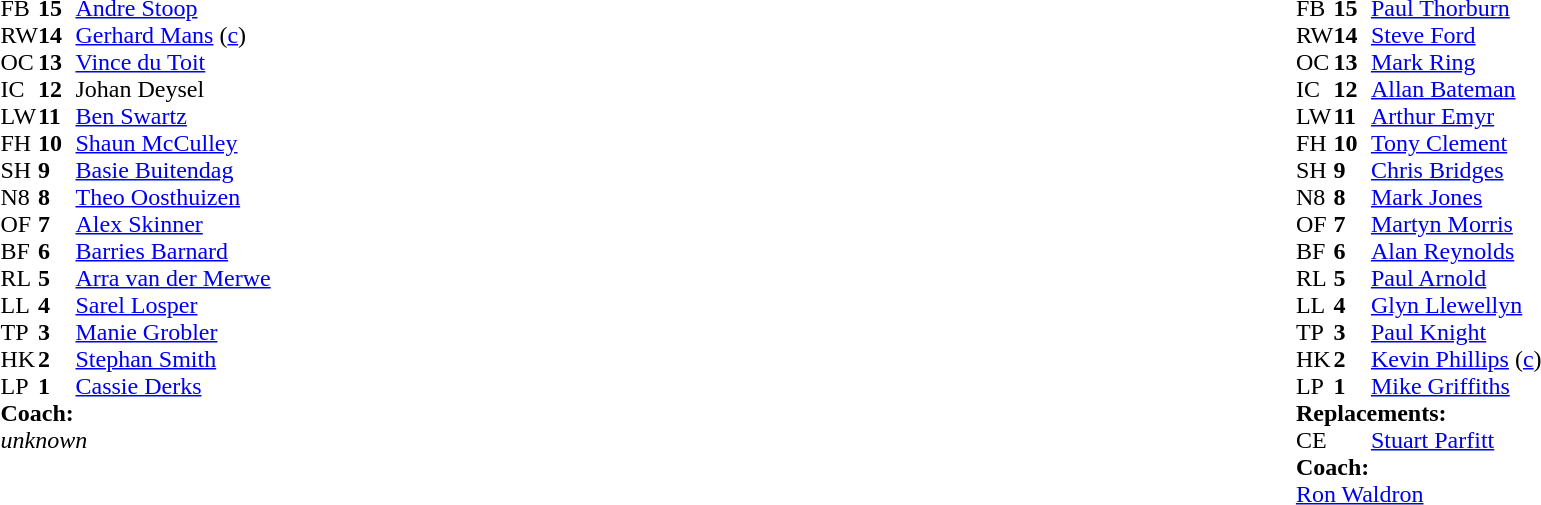<table style="width:100%">
<tr>
<td style="vertical-align:top;width:50%"><br><table cellspacing="0" cellpadding="0">
<tr>
<th width="25"></th>
<th width="25"></th>
</tr>
<tr>
<td>FB</td>
<td><strong>15</strong></td>
<td><a href='#'>Andre Stoop</a></td>
</tr>
<tr>
<td>RW</td>
<td><strong>14</strong></td>
<td><a href='#'>Gerhard Mans</a> (<a href='#'>c</a>)</td>
</tr>
<tr>
<td>OC</td>
<td><strong>13</strong></td>
<td><a href='#'>Vince du Toit</a></td>
</tr>
<tr>
<td>IC</td>
<td><strong>12</strong></td>
<td>Johan Deysel</td>
</tr>
<tr>
<td>LW</td>
<td><strong>11</strong></td>
<td><a href='#'>Ben Swartz</a></td>
</tr>
<tr>
<td>FH</td>
<td><strong>10</strong></td>
<td><a href='#'>Shaun McCulley</a></td>
</tr>
<tr>
<td>SH</td>
<td><strong>9</strong></td>
<td><a href='#'>Basie Buitendag</a></td>
</tr>
<tr>
<td>N8</td>
<td><strong>8</strong></td>
<td><a href='#'>Theo Oosthuizen</a></td>
</tr>
<tr>
<td>OF</td>
<td><strong>7</strong></td>
<td><a href='#'>Alex Skinner</a></td>
</tr>
<tr>
<td>BF</td>
<td><strong>6</strong></td>
<td><a href='#'>Barries Barnard</a></td>
</tr>
<tr>
<td>RL</td>
<td><strong>5</strong></td>
<td><a href='#'>Arra van der Merwe</a></td>
</tr>
<tr>
<td>LL</td>
<td><strong>4</strong></td>
<td><a href='#'>Sarel Losper</a></td>
</tr>
<tr>
<td>TP</td>
<td><strong>3</strong></td>
<td><a href='#'>Manie Grobler</a></td>
</tr>
<tr>
<td>HK</td>
<td><strong>2</strong></td>
<td><a href='#'>Stephan Smith</a></td>
</tr>
<tr>
<td>LP</td>
<td><strong>1</strong></td>
<td><a href='#'>Cassie Derks</a></td>
</tr>
<tr>
<td colspan="3"><strong>Coach:</strong></td>
</tr>
<tr>
<td colspan="3"><em>unknown</em></td>
</tr>
</table>
</td>
<td style="vertical-align:top"></td>
<td style="vertical-align:top;width:50%"><br><table cellspacing="0" cellpadding="0" style="margin:auto">
<tr>
<th width="25"></th>
<th width="25"></th>
</tr>
<tr>
<td>FB</td>
<td><strong>15</strong></td>
<td><a href='#'>Paul Thorburn</a></td>
</tr>
<tr>
<td>RW</td>
<td><strong>14</strong></td>
<td><a href='#'>Steve Ford</a></td>
</tr>
<tr>
<td>OC</td>
<td><strong>13</strong></td>
<td><a href='#'>Mark Ring</a></td>
</tr>
<tr>
<td>IC</td>
<td><strong>12</strong></td>
<td><a href='#'>Allan Bateman</a></td>
</tr>
<tr>
<td>LW</td>
<td><strong>11</strong></td>
<td><a href='#'>Arthur Emyr</a></td>
<td></td>
<td></td>
</tr>
<tr>
<td>FH</td>
<td><strong>10</strong></td>
<td><a href='#'>Tony Clement</a></td>
</tr>
<tr>
<td>SH</td>
<td><strong>9</strong></td>
<td><a href='#'>Chris Bridges</a></td>
</tr>
<tr>
<td>N8</td>
<td><strong>8</strong></td>
<td><a href='#'>Mark Jones</a></td>
</tr>
<tr>
<td>OF</td>
<td><strong>7</strong></td>
<td><a href='#'>Martyn Morris</a></td>
</tr>
<tr>
<td>BF</td>
<td><strong>6</strong></td>
<td><a href='#'>Alan Reynolds</a></td>
</tr>
<tr>
<td>RL</td>
<td><strong>5</strong></td>
<td><a href='#'>Paul Arnold</a></td>
</tr>
<tr>
<td>LL</td>
<td><strong>4</strong></td>
<td><a href='#'>Glyn Llewellyn</a></td>
</tr>
<tr>
<td>TP</td>
<td><strong>3</strong></td>
<td><a href='#'>Paul Knight</a></td>
</tr>
<tr>
<td>HK</td>
<td><strong>2</strong></td>
<td><a href='#'>Kevin Phillips</a> (<a href='#'>c</a>)</td>
</tr>
<tr>
<td>LP</td>
<td><strong>1</strong></td>
<td><a href='#'>Mike Griffiths</a></td>
</tr>
<tr>
<td colspan="3"><strong>Replacements:</strong></td>
</tr>
<tr>
<td>CE</td>
<td><strong> </strong></td>
<td><a href='#'>Stuart Parfitt</a></td>
<td></td>
<td></td>
</tr>
<tr>
<td colspan="3"><strong>Coach:</strong></td>
</tr>
<tr>
<td colspan="3"><a href='#'>Ron Waldron</a></td>
</tr>
</table>
</td>
</tr>
</table>
